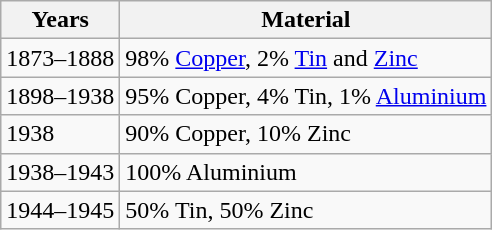<table class="wikitable">
<tr>
<th>Years</th>
<th>Material</th>
</tr>
<tr>
<td>1873–1888</td>
<td>98% <a href='#'>Copper</a>, 2% <a href='#'>Tin</a> and <a href='#'>Zinc</a></td>
</tr>
<tr>
<td>1898–1938</td>
<td>95% Copper, 4% Tin, 1% <a href='#'>Aluminium</a></td>
</tr>
<tr>
<td>1938</td>
<td>90% Copper, 10% Zinc</td>
</tr>
<tr>
<td>1938–1943</td>
<td>100% Aluminium</td>
</tr>
<tr>
<td>1944–1945</td>
<td>50% Tin, 50% Zinc</td>
</tr>
</table>
